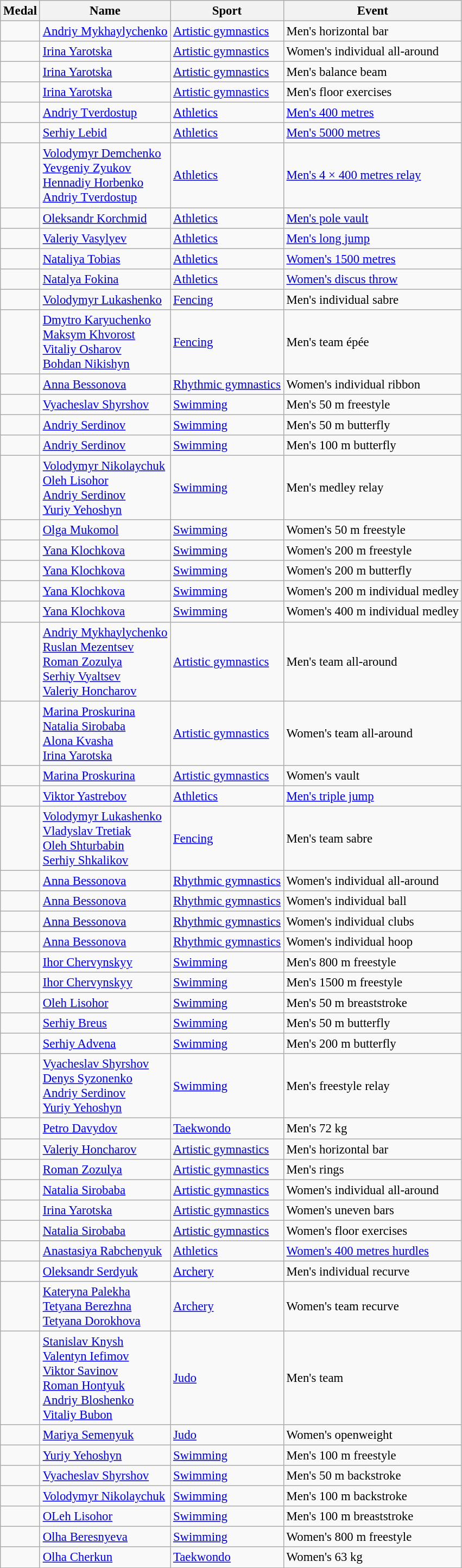<table class="wikitable sortable" style="font-size: 95%;">
<tr>
<th>Medal</th>
<th>Name</th>
<th>Sport</th>
<th>Event</th>
</tr>
<tr>
<td></td>
<td><a href='#'>Andriy Mykhaylychenko</a></td>
<td><a href='#'>Artistic gymnastics</a></td>
<td>Men's horizontal bar</td>
</tr>
<tr>
<td></td>
<td><a href='#'>Irina Yarotska</a></td>
<td><a href='#'>Artistic gymnastics</a></td>
<td>Women's individual all-around</td>
</tr>
<tr>
<td></td>
<td><a href='#'>Irina Yarotska</a></td>
<td><a href='#'>Artistic gymnastics</a></td>
<td>Men's balance beam</td>
</tr>
<tr>
<td></td>
<td><a href='#'>Irina Yarotska</a></td>
<td><a href='#'>Artistic gymnastics</a></td>
<td>Men's floor exercises</td>
</tr>
<tr>
<td></td>
<td><a href='#'>Andriy Tverdostup</a></td>
<td><a href='#'>Athletics</a></td>
<td><a href='#'>Men's 400 metres</a></td>
</tr>
<tr>
<td></td>
<td><a href='#'>Serhiy Lebid</a></td>
<td><a href='#'>Athletics</a></td>
<td><a href='#'>Men's 5000 metres</a></td>
</tr>
<tr>
<td></td>
<td><a href='#'>Volodymyr Demchenko</a><br><a href='#'>Yevgeniy Zyukov</a><br><a href='#'>Hennadiy Horbenko</a><br><a href='#'>Andriy Tverdostup</a></td>
<td><a href='#'>Athletics</a></td>
<td><a href='#'>Men's 4 × 400 metres relay</a></td>
</tr>
<tr>
<td></td>
<td><a href='#'>Oleksandr Korchmid</a></td>
<td><a href='#'>Athletics</a></td>
<td><a href='#'>Men's pole vault</a></td>
</tr>
<tr>
<td></td>
<td><a href='#'>Valeriy Vasylyev</a></td>
<td><a href='#'>Athletics</a></td>
<td><a href='#'>Men's long jump</a></td>
</tr>
<tr>
<td></td>
<td><a href='#'>Nataliya Tobias</a></td>
<td><a href='#'>Athletics</a></td>
<td><a href='#'>Women's 1500 metres</a></td>
</tr>
<tr>
<td></td>
<td><a href='#'>Natalya Fokina</a></td>
<td><a href='#'>Athletics</a></td>
<td><a href='#'>Women's discus throw</a></td>
</tr>
<tr>
<td></td>
<td><a href='#'>Volodymyr Lukashenko</a></td>
<td><a href='#'>Fencing</a></td>
<td>Men's individual sabre</td>
</tr>
<tr>
<td></td>
<td><a href='#'>Dmytro Karyuchenko</a><br><a href='#'>Maksym Khvorost</a><br><a href='#'>Vitaliy Osharov</a><br><a href='#'>Bohdan Nikishyn</a></td>
<td><a href='#'>Fencing</a></td>
<td>Men's team épée</td>
</tr>
<tr>
<td></td>
<td><a href='#'>Anna Bessonova</a></td>
<td><a href='#'>Rhythmic gymnastics</a></td>
<td>Women's individual ribbon</td>
</tr>
<tr>
<td></td>
<td><a href='#'>Vyacheslav Shyrshov</a></td>
<td><a href='#'>Swimming</a></td>
<td>Men's 50 m freestyle</td>
</tr>
<tr>
<td></td>
<td><a href='#'>Andriy Serdinov</a></td>
<td><a href='#'>Swimming</a></td>
<td>Men's 50 m butterfly</td>
</tr>
<tr>
<td></td>
<td><a href='#'>Andriy Serdinov</a></td>
<td><a href='#'>Swimming</a></td>
<td>Men's 100 m butterfly</td>
</tr>
<tr>
<td></td>
<td><a href='#'>Volodymyr Nikolaychuk</a><br><a href='#'>Oleh Lisohor</a><br><a href='#'>Andriy Serdinov</a><br><a href='#'>Yuriy Yehoshyn</a></td>
<td><a href='#'>Swimming</a></td>
<td>Men's  medley relay</td>
</tr>
<tr>
<td></td>
<td><a href='#'>Olga Mukomol</a></td>
<td><a href='#'>Swimming</a></td>
<td>Women's 50 m freestyle</td>
</tr>
<tr>
<td></td>
<td><a href='#'>Yana Klochkova</a></td>
<td><a href='#'>Swimming</a></td>
<td>Women's 200 m freestyle</td>
</tr>
<tr>
<td></td>
<td><a href='#'>Yana Klochkova</a></td>
<td><a href='#'>Swimming</a></td>
<td>Women's 200 m butterfly</td>
</tr>
<tr>
<td></td>
<td><a href='#'>Yana Klochkova</a></td>
<td><a href='#'>Swimming</a></td>
<td>Women's 200 m individual medley</td>
</tr>
<tr>
<td></td>
<td><a href='#'>Yana Klochkova</a></td>
<td><a href='#'>Swimming</a></td>
<td>Women's 400 m individual medley</td>
</tr>
<tr>
<td></td>
<td><a href='#'>Andriy Mykhaylychenko</a><br><a href='#'>Ruslan Mezentsev</a><br><a href='#'>Roman Zozulya</a><br><a href='#'>Serhiy Vyaltsev</a><br><a href='#'>Valeriy Honcharov</a></td>
<td><a href='#'>Artistic gymnastics</a></td>
<td>Men's team all-around</td>
</tr>
<tr>
<td></td>
<td><a href='#'>Marina Proskurina</a><br><a href='#'>Natalia Sirobaba</a><br><a href='#'>Alona Kvasha</a><br><a href='#'>Irina Yarotska</a></td>
<td><a href='#'>Artistic gymnastics</a></td>
<td>Women's team all-around</td>
</tr>
<tr>
<td></td>
<td><a href='#'>Marina Proskurina</a></td>
<td><a href='#'>Artistic gymnastics</a></td>
<td>Women's vault</td>
</tr>
<tr>
<td></td>
<td><a href='#'>Viktor Yastrebov</a></td>
<td><a href='#'>Athletics</a></td>
<td><a href='#'>Men's triple jump</a></td>
</tr>
<tr>
<td></td>
<td><a href='#'>Volodymyr Lukashenko</a><br><a href='#'>Vladyslav Tretiak</a><br><a href='#'>Oleh Shturbabin</a><br><a href='#'>Serhiy Shkalikov</a></td>
<td><a href='#'>Fencing</a></td>
<td>Men's team sabre</td>
</tr>
<tr>
<td></td>
<td><a href='#'>Anna Bessonova</a></td>
<td><a href='#'>Rhythmic gymnastics</a></td>
<td>Women's individual all-around</td>
</tr>
<tr>
<td></td>
<td><a href='#'>Anna Bessonova</a></td>
<td><a href='#'>Rhythmic gymnastics</a></td>
<td>Women's individual ball</td>
</tr>
<tr>
<td></td>
<td><a href='#'>Anna Bessonova</a></td>
<td><a href='#'>Rhythmic gymnastics</a></td>
<td>Women's individual clubs</td>
</tr>
<tr>
<td></td>
<td><a href='#'>Anna Bessonova</a></td>
<td><a href='#'>Rhythmic gymnastics</a></td>
<td>Women's individual hoop</td>
</tr>
<tr>
<td></td>
<td><a href='#'>Ihor Chervynskyy</a></td>
<td><a href='#'>Swimming</a></td>
<td>Men's 800 m freestyle</td>
</tr>
<tr>
<td></td>
<td><a href='#'>Ihor Chervynskyy</a></td>
<td><a href='#'>Swimming</a></td>
<td>Men's 1500 m freestyle</td>
</tr>
<tr>
<td></td>
<td><a href='#'>Oleh Lisohor</a></td>
<td><a href='#'>Swimming</a></td>
<td>Men's 50 m breaststroke</td>
</tr>
<tr>
<td></td>
<td><a href='#'>Serhiy Breus</a></td>
<td><a href='#'>Swimming</a></td>
<td>Men's 50 m butterfly</td>
</tr>
<tr>
<td></td>
<td><a href='#'>Serhiy Advena</a></td>
<td><a href='#'>Swimming</a></td>
<td>Men's 200 m butterfly</td>
</tr>
<tr>
<td></td>
<td><a href='#'>Vyacheslav Shyrshov</a><br><a href='#'>Denys Syzonenko</a><br><a href='#'>Andriy Serdinov</a><br><a href='#'>Yuriy Yehoshyn</a></td>
<td><a href='#'>Swimming</a></td>
<td>Men's  freestyle relay</td>
</tr>
<tr>
<td></td>
<td><a href='#'>Petro Davydov</a></td>
<td><a href='#'>Taekwondo</a></td>
<td>Men's 72 kg</td>
</tr>
<tr>
<td></td>
<td><a href='#'>Valeriy Honcharov</a></td>
<td><a href='#'>Artistic gymnastics</a></td>
<td>Men's horizontal bar</td>
</tr>
<tr>
<td></td>
<td><a href='#'>Roman Zozulya</a></td>
<td><a href='#'>Artistic gymnastics</a></td>
<td>Men's rings</td>
</tr>
<tr>
<td></td>
<td><a href='#'>Natalia Sirobaba</a></td>
<td><a href='#'>Artistic gymnastics</a></td>
<td>Women's individual all-around</td>
</tr>
<tr>
<td></td>
<td><a href='#'>Irina Yarotska</a></td>
<td><a href='#'>Artistic gymnastics</a></td>
<td>Women's uneven bars</td>
</tr>
<tr>
<td></td>
<td><a href='#'>Natalia Sirobaba</a></td>
<td><a href='#'>Artistic gymnastics</a></td>
<td>Women's floor exercises</td>
</tr>
<tr>
<td></td>
<td><a href='#'>Anastasiya Rabchenyuk</a></td>
<td><a href='#'>Athletics</a></td>
<td><a href='#'>Women's 400 metres hurdles</a></td>
</tr>
<tr>
<td></td>
<td><a href='#'>Oleksandr Serdyuk</a></td>
<td><a href='#'>Archery</a></td>
<td>Men's individual recurve</td>
</tr>
<tr>
<td></td>
<td><a href='#'>Kateryna Palekha</a><br><a href='#'>Tetyana Berezhna</a><br><a href='#'>Tetyana Dorokhova</a></td>
<td><a href='#'>Archery</a></td>
<td>Women's team recurve</td>
</tr>
<tr>
<td></td>
<td><a href='#'>Stanislav Knysh</a><br><a href='#'>Valentyn Iefimov</a><br><a href='#'>Viktor Savinov</a><br><a href='#'>Roman Hontyuk</a><br><a href='#'>Andriy Bloshenko</a><br><a href='#'>Vitaliy Bubon</a></td>
<td><a href='#'>Judo</a></td>
<td>Men's team</td>
</tr>
<tr>
<td></td>
<td><a href='#'>Mariya Semenyuk</a></td>
<td><a href='#'>Judo</a></td>
<td>Women's openweight</td>
</tr>
<tr>
<td></td>
<td><a href='#'>Yuriy Yehoshyn</a></td>
<td><a href='#'>Swimming</a></td>
<td>Men's 100 m freestyle</td>
</tr>
<tr>
<td></td>
<td><a href='#'>Vyacheslav Shyrshov</a></td>
<td><a href='#'>Swimming</a></td>
<td>Men's 50 m backstroke</td>
</tr>
<tr>
<td></td>
<td><a href='#'>Volodymyr Nikolaychuk</a></td>
<td><a href='#'>Swimming</a></td>
<td>Men's 100 m backstroke</td>
</tr>
<tr>
<td></td>
<td><a href='#'>OLeh Lisohor</a></td>
<td><a href='#'>Swimming</a></td>
<td>Men's 100 m breaststroke</td>
</tr>
<tr>
<td></td>
<td><a href='#'>Olha Beresnyeva</a></td>
<td><a href='#'>Swimming</a></td>
<td>Women's 800 m freestyle</td>
</tr>
<tr>
<td></td>
<td><a href='#'>Olha Cherkun</a></td>
<td><a href='#'>Taekwondo</a></td>
<td>Women's 63 kg</td>
</tr>
</table>
